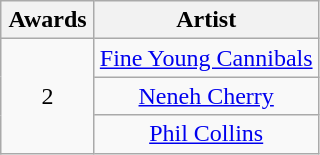<table class="wikitable" rowspan="2" style="text-align:center;">
<tr>
<th scope="col" style="width:55px;">Awards</th>
<th scope="col" style="text-align:center;">Artist</th>
</tr>
<tr>
<td rowspan="3">2</td>
<td><a href='#'>Fine Young Cannibals</a></td>
</tr>
<tr>
<td><a href='#'>Neneh Cherry</a></td>
</tr>
<tr>
<td><a href='#'>Phil Collins</a></td>
</tr>
</table>
